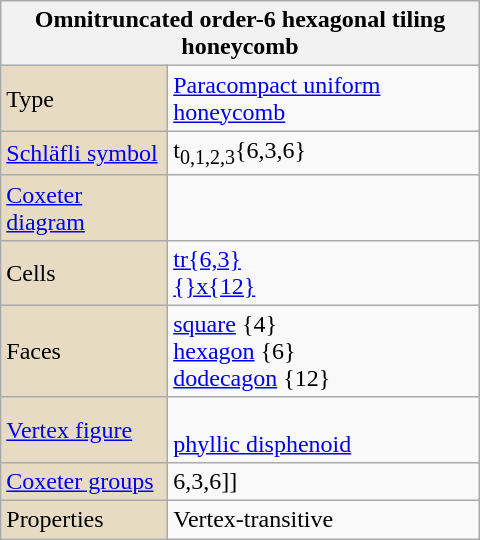<table class="wikitable" align="right" style="margin-left:10px" width="320">
<tr>
<th bgcolor=#e7dcc3 colspan=2>Omnitruncated order-6 hexagonal tiling honeycomb</th>
</tr>
<tr>
<td bgcolor=#e7dcc3>Type</td>
<td><a href='#'>Paracompact uniform honeycomb</a></td>
</tr>
<tr>
<td bgcolor=#e7dcc3><a href='#'>Schläfli symbol</a></td>
<td>t<sub>0,1,2,3</sub>{6,3,6}</td>
</tr>
<tr>
<td bgcolor=#e7dcc3><a href='#'>Coxeter diagram</a></td>
<td></td>
</tr>
<tr>
<td bgcolor=#e7dcc3>Cells</td>
<td><a href='#'>tr{6,3}</a> <br><a href='#'>{}x{12}</a> </td>
</tr>
<tr>
<td bgcolor=#e7dcc3>Faces</td>
<td><a href='#'>square</a> {4}<br><a href='#'>hexagon</a> {6}<br><a href='#'>dodecagon</a> {12}</td>
</tr>
<tr>
<td bgcolor=#e7dcc3><a href='#'>Vertex figure</a></td>
<td><br><a href='#'>phyllic disphenoid</a></td>
</tr>
<tr>
<td bgcolor=#e7dcc3><a href='#'>Coxeter groups</a></td>
<td>6,3,6]]</td>
</tr>
<tr>
<td bgcolor=#e7dcc3>Properties</td>
<td>Vertex-transitive</td>
</tr>
</table>
